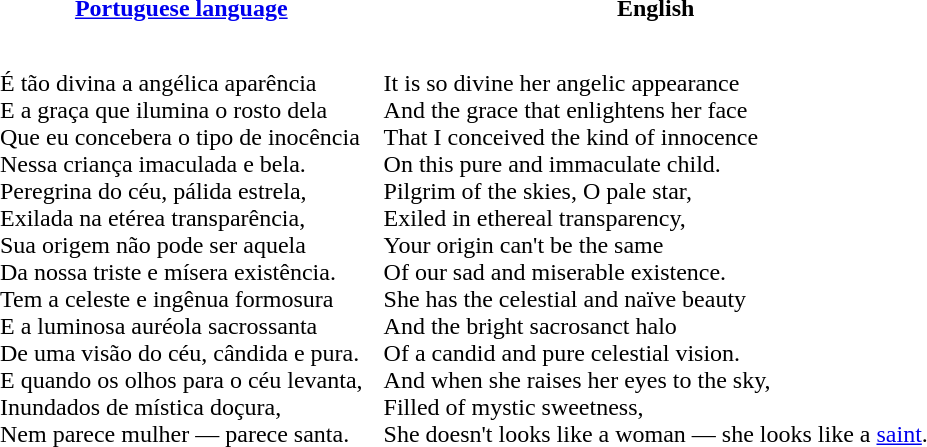<table cellpadding=6>
<tr>
<th><a href='#'>Portuguese language</a></th>
<th>English</th>
</tr>
<tr style="vertical-align:top; white-space:nowrap;">
<td><br>É tão divina a angélica aparência<br>
E a graça que ilumina o rosto dela<br>
Que eu concebera o tipo de inocência<br>
Nessa criança imaculada e bela.<br>Peregrina do céu, pálida estrela,<br>
Exilada na etérea transparência,<br>
Sua origem não pode ser aquela<br>
Da nossa triste e mísera existência.<br>Tem a celeste e ingênua formosura<br>
E a luminosa auréola sacrossanta<br>
De uma visão do céu, cândida e pura.<br>E quando os olhos para o céu levanta,<br>
Inundados de mística doçura,<br>
Nem parece mulher — parece santa.</td>
<td><br>It is so divine her angelic appearance<br>
And the grace that enlightens her face<br>
That I conceived the kind of innocence<br>
On this pure and immaculate child.<br>Pilgrim of the skies, O pale star,<br>
Exiled in ethereal transparency,<br>
Your origin can't be the same<br>
Of our sad and miserable existence.<br>She has the celestial and naïve beauty<br>
And the bright sacrosanct halo<br>
Of a candid and pure celestial vision.<br>And when she raises her eyes to the sky,<br>
Filled of mystic sweetness,<br>
She doesn't looks like a woman — she looks like a <a href='#'>saint</a>.</td>
</tr>
</table>
